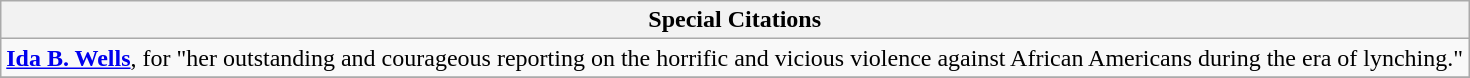<table class="wikitable" style="float:left; float:none;">
<tr>
<th>Special Citations</th>
</tr>
<tr>
<td><strong><a href='#'>Ida B. Wells</a></strong>, for "her outstanding and courageous reporting on the horrific and vicious violence against African Americans during the era of lynching."</td>
</tr>
<tr>
</tr>
</table>
